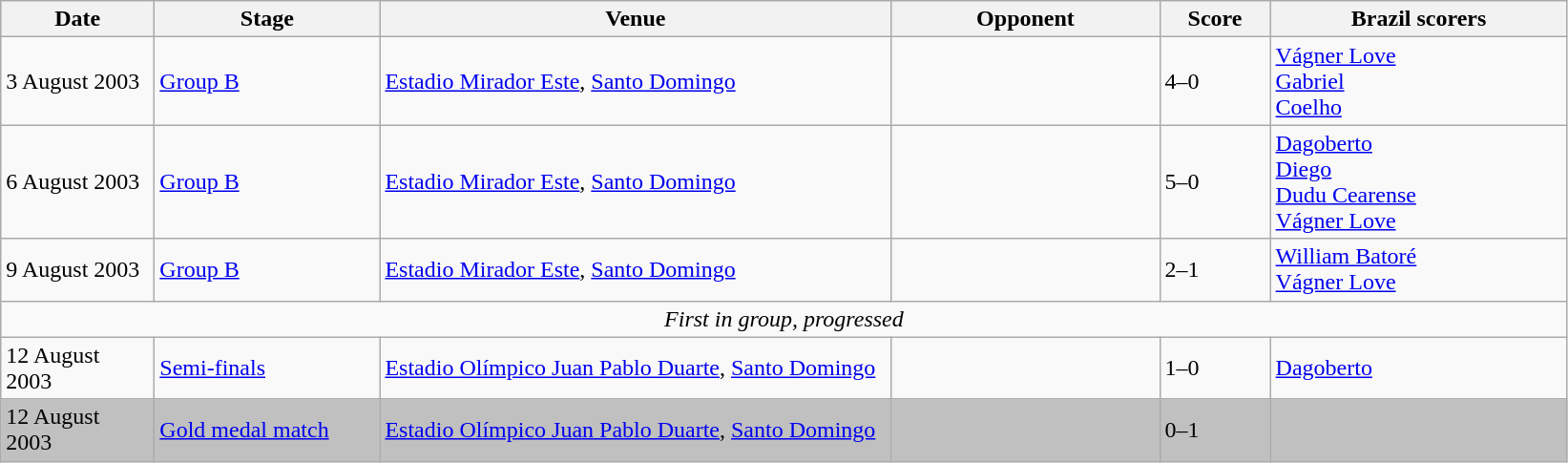<table class="wikitable">
<tr>
<th width=100px>Date</th>
<th width=150px>Stage</th>
<th width=350px>Venue</th>
<th width=180px>Opponent</th>
<th width=70px>Score</th>
<th width=200px>Brazil scorers</th>
</tr>
<tr>
<td>3 August 2003</td>
<td><a href='#'>Group B</a></td>
<td><a href='#'>Estadio Mirador Este</a>, <a href='#'>Santo Domingo</a></td>
<td></td>
<td>4–0</td>
<td><a href='#'>Vágner Love</a>  <br> <a href='#'>Gabriel</a>  <br> <a href='#'>Coelho</a> </td>
</tr>
<tr>
<td>6 August 2003</td>
<td><a href='#'>Group B</a></td>
<td><a href='#'>Estadio Mirador Este</a>, <a href='#'>Santo Domingo</a></td>
<td></td>
<td>5–0</td>
<td><a href='#'>Dagoberto</a>  <br> <a href='#'>Diego</a>  <br> <a href='#'>Dudu Cearense</a>  <br> <a href='#'>Vágner Love</a> </td>
</tr>
<tr>
<td>9 August 2003</td>
<td><a href='#'>Group B</a></td>
<td><a href='#'>Estadio Mirador Este</a>, <a href='#'>Santo Domingo</a></td>
<td></td>
<td>2–1</td>
<td><a href='#'>William Batoré</a>  <br> <a href='#'>Vágner Love</a> </td>
</tr>
<tr>
<td colspan="6" style="text-align:center;"><em>First in group, progressed</em></td>
</tr>
<tr>
<td>12 August 2003</td>
<td><a href='#'>Semi-finals</a></td>
<td><a href='#'>Estadio Olímpico Juan Pablo Duarte</a>, <a href='#'>Santo Domingo</a></td>
<td></td>
<td>1–0</td>
<td><a href='#'>Dagoberto</a> </td>
</tr>
<tr style="background:silver;">
<td>12 August 2003</td>
<td><a href='#'>Gold medal match</a></td>
<td><a href='#'>Estadio Olímpico Juan Pablo Duarte</a>, <a href='#'>Santo Domingo</a></td>
<td></td>
<td>0–1</td>
<td></td>
</tr>
</table>
